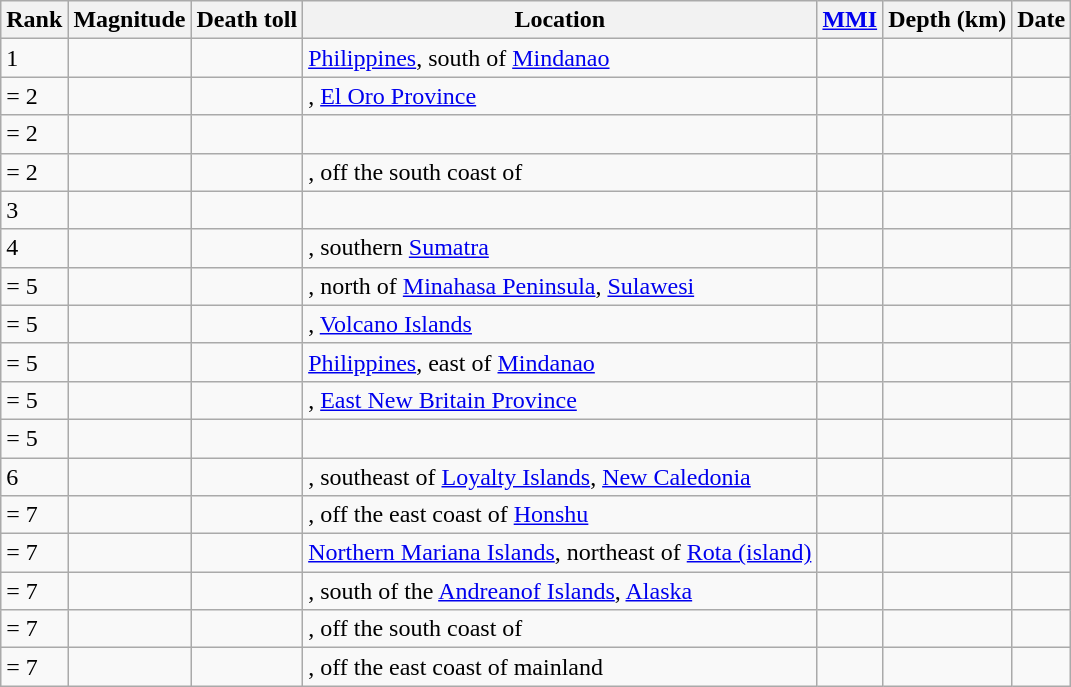<table class="sortable wikitable" style="font-size:100%;">
<tr>
<th>Rank</th>
<th>Magnitude</th>
<th>Death toll</th>
<th>Location</th>
<th><a href='#'>MMI</a></th>
<th>Depth (km)</th>
<th>Date</th>
</tr>
<tr>
<td>1</td>
<td></td>
<td></td>
<td> <a href='#'>Philippines</a>, south of <a href='#'>Mindanao</a></td>
<td></td>
<td></td>
<td></td>
</tr>
<tr>
<td>= 2</td>
<td></td>
<td></td>
<td>, <a href='#'>El Oro Province</a></td>
<td></td>
<td></td>
<td></td>
</tr>
<tr>
<td>= 2</td>
<td></td>
<td></td>
<td></td>
<td></td>
<td></td>
<td></td>
</tr>
<tr>
<td>= 2</td>
<td></td>
<td></td>
<td>, off the south coast of</td>
<td></td>
<td></td>
<td></td>
</tr>
<tr>
<td>3</td>
<td></td>
<td></td>
<td></td>
<td></td>
<td></td>
<td></td>
</tr>
<tr>
<td>4</td>
<td></td>
<td></td>
<td>, southern <a href='#'>Sumatra</a></td>
<td></td>
<td></td>
<td></td>
</tr>
<tr>
<td>= 5</td>
<td></td>
<td></td>
<td>, north of <a href='#'>Minahasa Peninsula</a>, <a href='#'>Sulawesi</a></td>
<td></td>
<td></td>
<td></td>
</tr>
<tr>
<td>= 5</td>
<td></td>
<td></td>
<td>, <a href='#'>Volcano Islands</a></td>
<td></td>
<td></td>
<td></td>
</tr>
<tr>
<td>= 5</td>
<td></td>
<td></td>
<td> <a href='#'>Philippines</a>, east of <a href='#'>Mindanao</a></td>
<td></td>
<td></td>
<td></td>
</tr>
<tr>
<td>= 5</td>
<td></td>
<td></td>
<td>, <a href='#'>East New Britain Province</a></td>
<td></td>
<td></td>
<td></td>
</tr>
<tr>
<td>= 5</td>
<td></td>
<td></td>
<td></td>
<td></td>
<td></td>
<td></td>
</tr>
<tr>
<td>6</td>
<td></td>
<td></td>
<td>, southeast of <a href='#'>Loyalty Islands</a>, <a href='#'>New Caledonia</a></td>
<td></td>
<td></td>
<td></td>
</tr>
<tr>
<td>= 7</td>
<td></td>
<td></td>
<td>, off the east coast of <a href='#'>Honshu</a></td>
<td></td>
<td></td>
<td></td>
</tr>
<tr>
<td>= 7</td>
<td></td>
<td></td>
<td> <a href='#'>Northern Mariana Islands</a>, northeast of <a href='#'>Rota (island)</a></td>
<td></td>
<td></td>
<td></td>
</tr>
<tr>
<td>= 7</td>
<td></td>
<td></td>
<td>, south of the <a href='#'>Andreanof Islands</a>, <a href='#'>Alaska</a></td>
<td></td>
<td></td>
<td></td>
</tr>
<tr>
<td>= 7</td>
<td></td>
<td></td>
<td>, off the south coast of</td>
<td></td>
<td></td>
<td></td>
</tr>
<tr>
<td>= 7</td>
<td></td>
<td></td>
<td>, off the east coast of mainland</td>
<td></td>
<td></td>
<td></td>
</tr>
</table>
